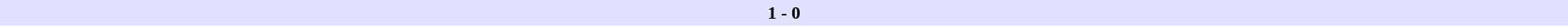<table border=0 cellspacing=0 cellpadding=2 style=font-size:90% width=100%>
<tr bgcolor=#e0e0ff>
<td align=right width=40%></td>
<th>1 - 0</th>
<td align=left width=40%></td>
</tr>
</table>
